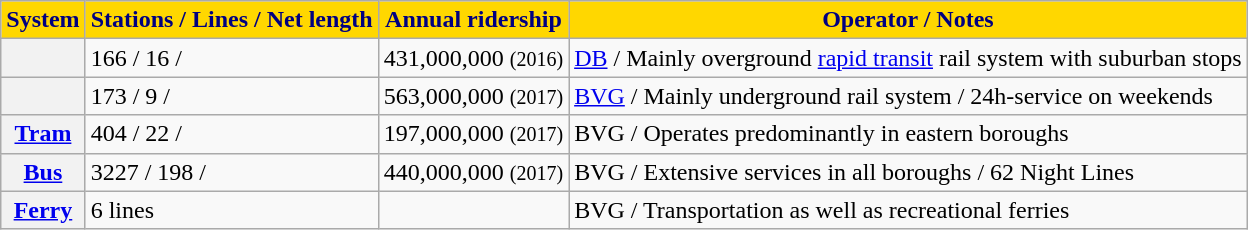<table class="wikitable">
<tr>
<th scope="col" style="background:gold; color:navy;">System</th>
<th scope="col" style="background:gold; color:navy;">Stations / Lines / Net length</th>
<th scope="col" style="background:gold; color:navy;">Annual ridership</th>
<th scope="col" style="background:gold; color:navy;">Operator / Notes</th>
</tr>
<tr>
<th scope="row"></th>
<td>166 / 16 / </td>
<td>431,000,000 <small>(2016)</small></td>
<td><a href='#'>DB</a> / Mainly overground <a href='#'>rapid transit</a> rail system with suburban stops</td>
</tr>
<tr>
<th scope="row"></th>
<td>173 / 9 / </td>
<td>563,000,000 <small>(2017)</small></td>
<td><a href='#'>BVG</a> / Mainly underground rail system / 24h-service on weekends</td>
</tr>
<tr>
<th scope="row"><a href='#'>Tram</a></th>
<td>404 / 22 / </td>
<td>197,000,000 <small>(2017)</small></td>
<td>BVG / Operates predominantly in eastern boroughs</td>
</tr>
<tr>
<th scope="row"><a href='#'>Bus</a></th>
<td>3227 / 198 / </td>
<td>440,000,000 <small>(2017)</small></td>
<td>BVG / Extensive services in all boroughs / 62 Night Lines</td>
</tr>
<tr>
<th scope="row"><a href='#'>Ferry</a></th>
<td>6 lines</td>
<td></td>
<td>BVG / Transportation as well as recreational ferries</td>
</tr>
</table>
